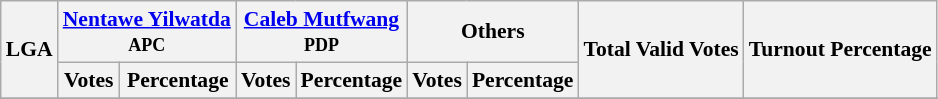<table class="wikitable sortable" style=" font-size: 90%">
<tr>
<th rowspan="2">LGA</th>
<th colspan="2"><a href='#'>Nentawe Yilwatda</a><br><small>APC</small></th>
<th colspan="2"><a href='#'>Caleb Mutfwang</a><br><small>PDP</small></th>
<th colspan="2">Others</th>
<th rowspan="2">Total Valid Votes</th>
<th rowspan="2">Turnout Percentage</th>
</tr>
<tr>
<th>Votes</th>
<th>Percentage</th>
<th>Votes</th>
<th>Percentage</th>
<th>Votes</th>
<th>Percentage</th>
</tr>
<tr>
</tr>
<tr>
</tr>
<tr>
</tr>
<tr>
</tr>
<tr>
</tr>
<tr>
</tr>
<tr>
</tr>
<tr>
</tr>
<tr>
</tr>
<tr>
</tr>
<tr>
</tr>
<tr>
</tr>
<tr>
</tr>
<tr>
</tr>
<tr>
</tr>
<tr>
</tr>
<tr>
</tr>
<tr>
</tr>
<tr>
</tr>
<tr>
</tr>
</table>
